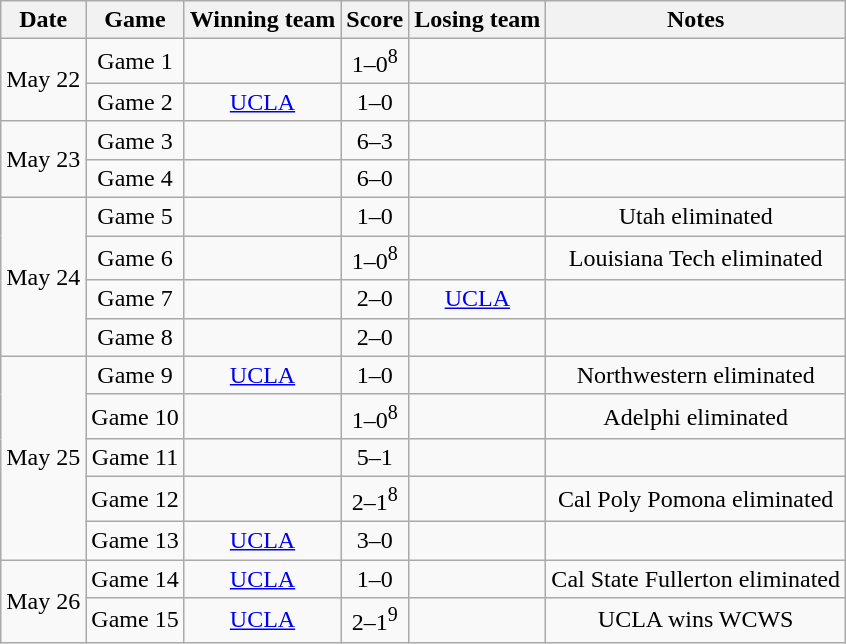<table class=wikitable>
<tr>
<th>Date</th>
<th>Game</th>
<th>Winning team</th>
<th>Score</th>
<th>Losing team</th>
<th>Notes</th>
</tr>
<tr align=center>
<td rowspan=2>May 22</td>
<td>Game 1</td>
<td></td>
<td>1–0<sup>8</sup></td>
<td></td>
<td></td>
</tr>
<tr align=center>
<td>Game 2</td>
<td><a href='#'>UCLA</a></td>
<td>1–0</td>
<td></td>
<td></td>
</tr>
<tr align=center>
<td rowspan=2>May 23</td>
<td>Game 3</td>
<td></td>
<td>6–3</td>
<td></td>
<td></td>
</tr>
<tr align=center>
<td>Game 4</td>
<td></td>
<td>6–0</td>
<td></td>
<td></td>
</tr>
<tr align=center>
<td rowspan=4>May 24</td>
<td>Game 5</td>
<td></td>
<td>1–0</td>
<td></td>
<td>Utah eliminated</td>
</tr>
<tr align=center>
<td>Game 6</td>
<td></td>
<td>1–0<sup>8</sup></td>
<td></td>
<td>Louisiana Tech eliminated</td>
</tr>
<tr align=center>
<td>Game 7</td>
<td></td>
<td>2–0</td>
<td><a href='#'>UCLA</a></td>
<td></td>
</tr>
<tr align=center>
<td>Game 8</td>
<td></td>
<td>2–0</td>
<td></td>
<td></td>
</tr>
<tr align=center>
<td rowspan=5>May 25</td>
<td>Game 9</td>
<td><a href='#'>UCLA</a></td>
<td>1–0</td>
<td></td>
<td>Northwestern eliminated</td>
</tr>
<tr align=center>
<td>Game 10</td>
<td></td>
<td>1–0<sup>8</sup></td>
<td></td>
<td>Adelphi eliminated</td>
</tr>
<tr align=center>
<td>Game 11</td>
<td></td>
<td>5–1</td>
<td></td>
<td></td>
</tr>
<tr align=center>
<td>Game 12</td>
<td></td>
<td>2–1<sup>8</sup></td>
<td></td>
<td>Cal Poly Pomona eliminated</td>
</tr>
<tr align=center>
<td>Game 13</td>
<td><a href='#'>UCLA</a></td>
<td>3–0</td>
<td></td>
<td></td>
</tr>
<tr align=center>
<td rowspan=2>May 26</td>
<td>Game 14</td>
<td><a href='#'>UCLA</a></td>
<td>1–0</td>
<td></td>
<td>Cal State Fullerton eliminated</td>
</tr>
<tr align=center>
<td>Game 15</td>
<td><a href='#'>UCLA</a></td>
<td>2–1<sup>9</sup></td>
<td></td>
<td>UCLA wins WCWS</td>
</tr>
</table>
